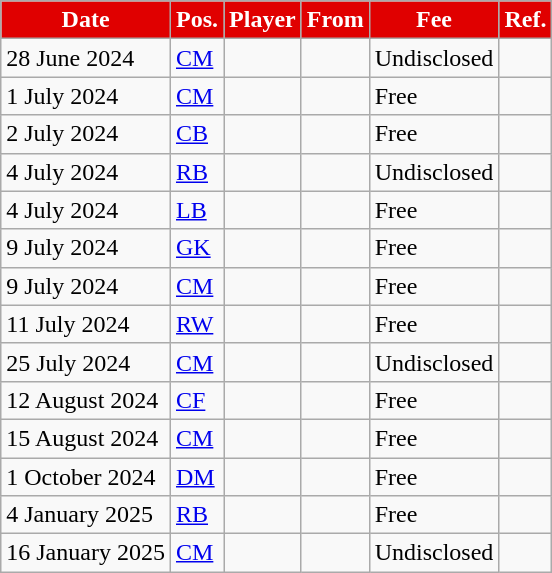<table class="wikitable plainrowheaders sortable">
<tr>
<th style="background:#E00000;color:white">Date</th>
<th style="background:#E00000;color:white">Pos.</th>
<th style="background:#E00000;color:white">Player</th>
<th style="background:#E00000;color:white">From</th>
<th style="background:#E00000;color:white">Fee</th>
<th style="background:#E00000;color:white">Ref.</th>
</tr>
<tr>
<td>28 June 2024</td>
<td><a href='#'>CM</a></td>
<td></td>
<td></td>
<td>Undisclosed</td>
<td></td>
</tr>
<tr>
<td>1 July 2024</td>
<td><a href='#'>CM</a></td>
<td></td>
<td></td>
<td>Free</td>
<td></td>
</tr>
<tr>
<td>2 July 2024</td>
<td><a href='#'>CB</a></td>
<td></td>
<td></td>
<td>Free</td>
<td></td>
</tr>
<tr>
<td>4 July 2024</td>
<td><a href='#'>RB</a></td>
<td></td>
<td></td>
<td>Undisclosed</td>
<td></td>
</tr>
<tr>
<td>4 July 2024</td>
<td><a href='#'>LB</a></td>
<td></td>
<td></td>
<td>Free</td>
<td></td>
</tr>
<tr>
<td>9 July 2024</td>
<td><a href='#'>GK</a></td>
<td></td>
<td></td>
<td>Free</td>
<td></td>
</tr>
<tr>
<td>9 July 2024</td>
<td><a href='#'>CM</a></td>
<td></td>
<td></td>
<td>Free</td>
<td></td>
</tr>
<tr>
<td>11 July 2024</td>
<td><a href='#'>RW</a></td>
<td></td>
<td></td>
<td>Free</td>
<td></td>
</tr>
<tr>
<td>25 July 2024</td>
<td><a href='#'>CM</a></td>
<td></td>
<td></td>
<td>Undisclosed</td>
<td></td>
</tr>
<tr>
<td>12 August 2024</td>
<td><a href='#'>CF</a></td>
<td></td>
<td></td>
<td>Free</td>
<td></td>
</tr>
<tr>
<td>15 August 2024</td>
<td><a href='#'>CM</a></td>
<td></td>
<td></td>
<td>Free</td>
<td></td>
</tr>
<tr>
<td>1 October 2024</td>
<td><a href='#'>DM</a></td>
<td></td>
<td></td>
<td>Free</td>
<td></td>
</tr>
<tr>
<td>4 January 2025</td>
<td><a href='#'>RB</a></td>
<td></td>
<td></td>
<td>Free</td>
<td></td>
</tr>
<tr>
<td>16 January 2025</td>
<td><a href='#'>CM</a></td>
<td></td>
<td></td>
<td>Undisclosed</td>
<td></td>
</tr>
</table>
